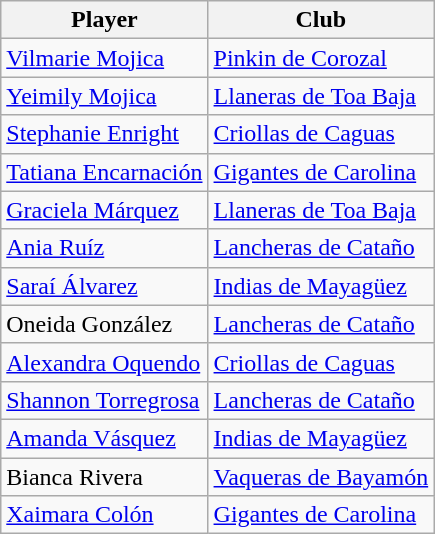<table class="wikitable">
<tr>
<th>Player</th>
<th>Club</th>
</tr>
<tr>
<td> <a href='#'>Vilmarie Mojica</a></td>
<td><a href='#'>Pinkin de Corozal</a></td>
</tr>
<tr>
<td> <a href='#'>Yeimily Mojica</a></td>
<td><a href='#'>Llaneras de Toa Baja</a></td>
</tr>
<tr>
<td> <a href='#'>Stephanie Enright</a></td>
<td><a href='#'>Criollas de Caguas</a></td>
</tr>
<tr>
<td> <a href='#'>Tatiana Encarnación</a></td>
<td><a href='#'>Gigantes de Carolina</a></td>
</tr>
<tr>
<td> <a href='#'>Graciela Márquez</a></td>
<td><a href='#'>Llaneras de Toa Baja</a></td>
</tr>
<tr>
<td> <a href='#'>Ania Ruíz</a></td>
<td><a href='#'>Lancheras de Cataño</a></td>
</tr>
<tr>
<td> <a href='#'>Saraí Álvarez</a></td>
<td><a href='#'>Indias de Mayagüez</a></td>
</tr>
<tr>
<td> Oneida González</td>
<td><a href='#'>Lancheras de Cataño</a></td>
</tr>
<tr>
<td> <a href='#'>Alexandra Oquendo</a></td>
<td><a href='#'>Criollas de Caguas</a></td>
</tr>
<tr>
<td> <a href='#'>Shannon Torregrosa</a></td>
<td><a href='#'>Lancheras de Cataño</a></td>
</tr>
<tr>
<td> <a href='#'>Amanda Vásquez</a></td>
<td><a href='#'>Indias de Mayagüez</a></td>
</tr>
<tr>
<td> Bianca Rivera</td>
<td><a href='#'>Vaqueras de Bayamón</a></td>
</tr>
<tr>
<td> <a href='#'>Xaimara Colón</a></td>
<td><a href='#'>Gigantes de Carolina</a></td>
</tr>
</table>
